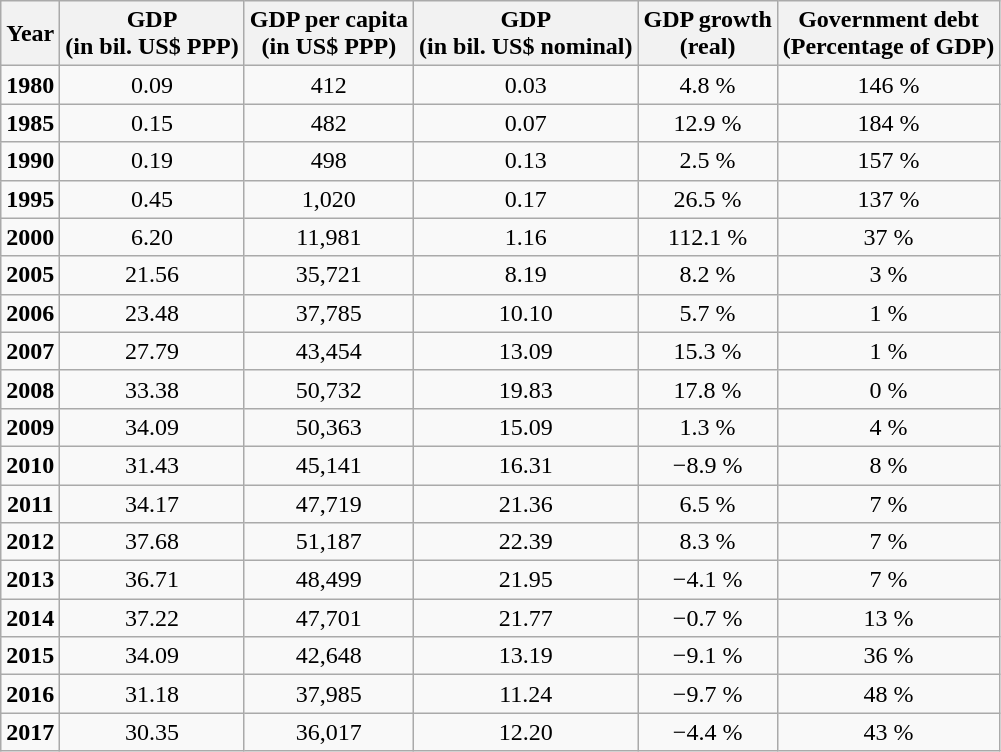<table class="wikitable" style="text-align:center; vertical-align:middle;">
<tr style="font-weight:bold;">
<th>Year</th>
<th>GDP<br>(in bil. US$ PPP)</th>
<th>GDP per capita<br>(in US$ PPP)</th>
<th>GDP<br>(in bil. US$ nominal)</th>
<th>GDP growth<br>(real)</th>
<th>Government debt<br>(Percentage of GDP)</th>
</tr>
<tr>
<td style="font-weight:bold;">1980</td>
<td>0.09</td>
<td>412</td>
<td>0.03</td>
<td>4.8 %</td>
<td>146 %</td>
</tr>
<tr>
<td style="font-weight:bold;">1985</td>
<td>0.15</td>
<td>482</td>
<td>0.07</td>
<td>12.9 %</td>
<td>184 %</td>
</tr>
<tr>
<td style="font-weight:bold;">1990</td>
<td>0.19</td>
<td>498</td>
<td>0.13</td>
<td>2.5 %</td>
<td>157 %</td>
</tr>
<tr>
<td style="font-weight:bold;">1995</td>
<td>0.45</td>
<td>1,020</td>
<td>0.17</td>
<td>26.5 %</td>
<td>137 %</td>
</tr>
<tr>
<td style="font-weight:bold;">2000</td>
<td>6.20</td>
<td>11,981</td>
<td>1.16</td>
<td>112.1 %</td>
<td>37 %</td>
</tr>
<tr>
<td style="font-weight:bold;">2005</td>
<td>21.56</td>
<td>35,721</td>
<td>8.19</td>
<td>8.2 %</td>
<td>3 %</td>
</tr>
<tr>
<td style="font-weight:bold;">2006</td>
<td>23.48</td>
<td>37,785</td>
<td>10.10</td>
<td>5.7 %</td>
<td>1 %</td>
</tr>
<tr>
<td style="font-weight:bold;">2007</td>
<td>27.79</td>
<td>43,454</td>
<td>13.09</td>
<td>15.3 %</td>
<td>1 %</td>
</tr>
<tr>
<td style="font-weight:bold;">2008</td>
<td>33.38</td>
<td>50,732</td>
<td>19.83</td>
<td>17.8 %</td>
<td>0 %</td>
</tr>
<tr>
<td style="font-weight:bold;">2009</td>
<td>34.09</td>
<td>50,363</td>
<td>15.09</td>
<td>1.3 %</td>
<td>4 %</td>
</tr>
<tr>
<td style="font-weight:bold;">2010</td>
<td>31.43</td>
<td>45,141</td>
<td>16.31</td>
<td>−8.9 %</td>
<td>8 %</td>
</tr>
<tr>
<td style="font-weight:bold;">2011</td>
<td>34.17</td>
<td>47,719</td>
<td>21.36</td>
<td>6.5 %</td>
<td>7 %</td>
</tr>
<tr>
<td style="font-weight:bold;">2012</td>
<td>37.68</td>
<td>51,187</td>
<td>22.39</td>
<td>8.3 %</td>
<td>7 %</td>
</tr>
<tr>
<td style="font-weight:bold;">2013</td>
<td>36.71</td>
<td>48,499</td>
<td>21.95</td>
<td>−4.1 %</td>
<td>7 %</td>
</tr>
<tr>
<td style="font-weight:bold;">2014</td>
<td>37.22</td>
<td>47,701</td>
<td>21.77</td>
<td>−0.7 %</td>
<td>13 %</td>
</tr>
<tr>
<td style="font-weight:bold;">2015</td>
<td>34.09</td>
<td>42,648</td>
<td>13.19</td>
<td>−9.1 %</td>
<td>36 %</td>
</tr>
<tr>
<td style="font-weight:bold;">2016</td>
<td>31.18</td>
<td>37,985</td>
<td>11.24</td>
<td>−9.7 %</td>
<td>48 %</td>
</tr>
<tr>
<td style="font-weight:bold;">2017</td>
<td>30.35</td>
<td>36,017</td>
<td>12.20</td>
<td>−4.4 %</td>
<td>43 %</td>
</tr>
</table>
